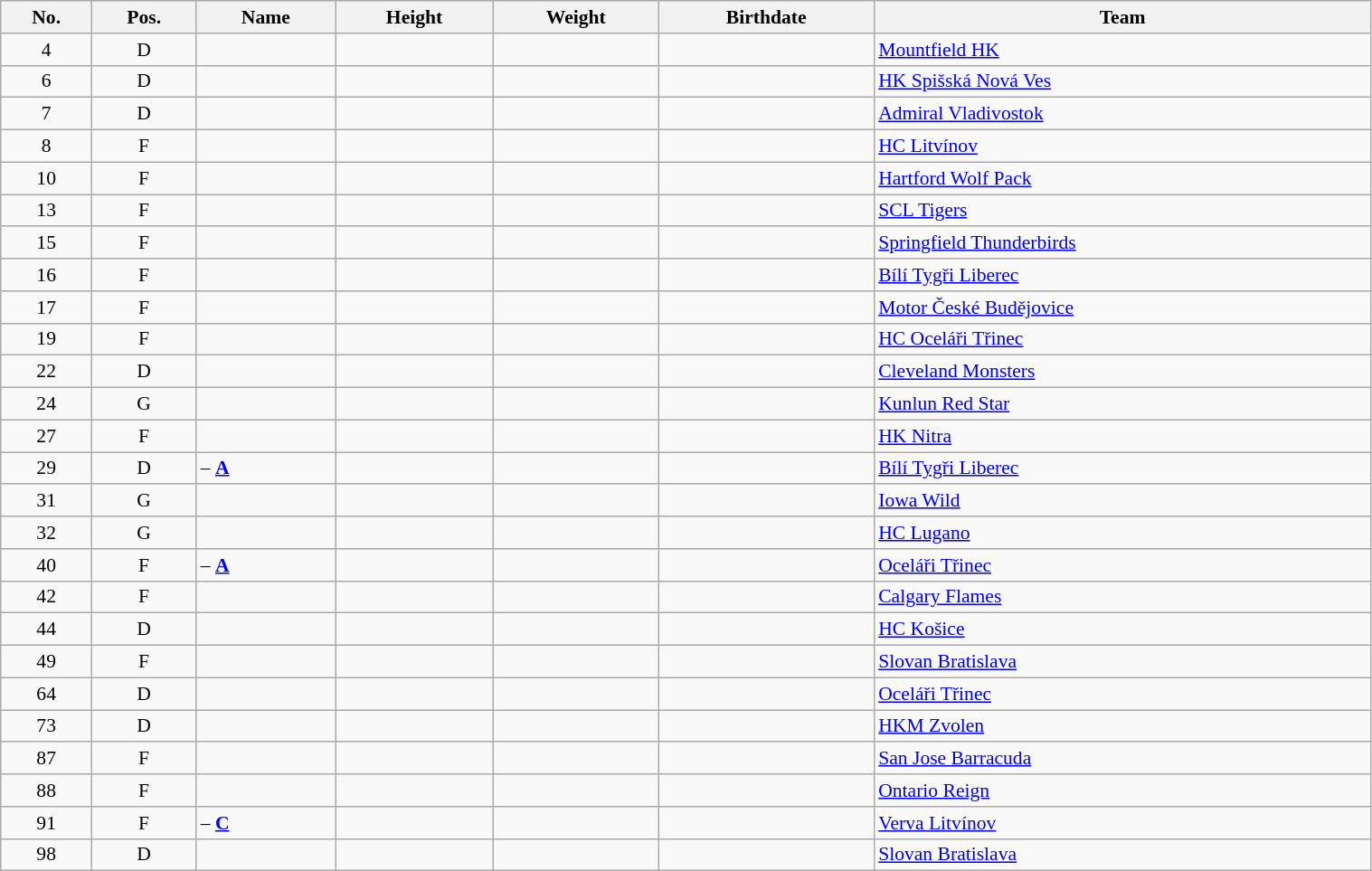<table width="80%" class="wikitable sortable" style="font-size: 90%; text-align: center;">
<tr>
<th>No.</th>
<th>Pos.</th>
<th>Name</th>
<th>Height</th>
<th>Weight</th>
<th>Birthdate</th>
<th>Team</th>
</tr>
<tr>
<td>4</td>
<td>D</td>
<td align="left"></td>
<td></td>
<td></td>
<td></td>
<td style="text-align:left;"> <a href='#'>Mountfield HK</a></td>
</tr>
<tr>
<td>6</td>
<td>D</td>
<td align=left></td>
<td></td>
<td></td>
<td></td>
<td style="text-align:left;"> <a href='#'>HK Spišská Nová Ves</a></td>
</tr>
<tr>
<td>7</td>
<td>D</td>
<td align="left"></td>
<td></td>
<td></td>
<td></td>
<td style="text-align:left;"> <a href='#'>Admiral Vladivostok</a></td>
</tr>
<tr>
<td>8</td>
<td>F</td>
<td align=left></td>
<td></td>
<td></td>
<td></td>
<td style="text-align:left;"> <a href='#'>HC Litvínov</a></td>
</tr>
<tr>
<td>10</td>
<td>F</td>
<td align="left"></td>
<td></td>
<td></td>
<td></td>
<td style="text-align:left;"> <a href='#'>Hartford Wolf Pack</a></td>
</tr>
<tr>
<td>13</td>
<td>F</td>
<td align="left"></td>
<td></td>
<td></td>
<td></td>
<td style="text-align:left;"> <a href='#'>SCL Tigers</a></td>
</tr>
<tr>
<td>15</td>
<td>F</td>
<td align="left"></td>
<td></td>
<td></td>
<td></td>
<td style="text-align:left;"> <a href='#'>Springfield Thunderbirds</a></td>
</tr>
<tr>
<td>16</td>
<td>F</td>
<td align="left"></td>
<td></td>
<td></td>
<td></td>
<td style="text-align:left;"> <a href='#'>Bílí Tygři Liberec</a></td>
</tr>
<tr>
<td>17</td>
<td>F</td>
<td align="left"></td>
<td></td>
<td></td>
<td></td>
<td style="text-align:left;"> <a href='#'>Motor České Budějovice</a></td>
</tr>
<tr>
<td>19</td>
<td>F</td>
<td align=left></td>
<td></td>
<td></td>
<td></td>
<td style="text-align:left;"> <a href='#'>HC Oceláři Třinec</a></td>
</tr>
<tr>
<td>22</td>
<td>D</td>
<td align="left"></td>
<td></td>
<td></td>
<td></td>
<td style="text-align:left;"> <a href='#'>Cleveland Monsters</a></td>
</tr>
<tr>
<td>24</td>
<td>G</td>
<td align="left"></td>
<td></td>
<td></td>
<td></td>
<td style="text-align:left;"> <a href='#'>Kunlun Red Star</a></td>
</tr>
<tr>
<td>27</td>
<td>F</td>
<td align="left"></td>
<td></td>
<td></td>
<td></td>
<td style="text-align:left;"> <a href='#'>HK Nitra</a></td>
</tr>
<tr>
<td>29</td>
<td>D</td>
<td align="left"> – <strong><a href='#'>A</a></strong></td>
<td></td>
<td></td>
<td></td>
<td style="text-align:left;"> <a href='#'>Bílí Tygři Liberec</a></td>
</tr>
<tr>
<td>31</td>
<td>G</td>
<td align="left"></td>
<td></td>
<td></td>
<td></td>
<td style="text-align:left;"> <a href='#'>Iowa Wild</a></td>
</tr>
<tr>
<td>32</td>
<td>G</td>
<td align="left"></td>
<td></td>
<td></td>
<td></td>
<td style="text-align:left;"> <a href='#'>HC Lugano</a></td>
</tr>
<tr>
<td>40</td>
<td>F</td>
<td align="left"> – <strong><a href='#'>A</a></strong></td>
<td></td>
<td></td>
<td></td>
<td style="text-align:left;"> <a href='#'>Oceláři Třinec</a></td>
</tr>
<tr>
<td>42</td>
<td>F</td>
<td align="left"></td>
<td></td>
<td></td>
<td></td>
<td style="text-align:left;"> <a href='#'>Calgary Flames</a></td>
</tr>
<tr>
<td>44</td>
<td>D</td>
<td align="left"></td>
<td></td>
<td></td>
<td></td>
<td style="text-align:left;"> <a href='#'>HC Košice</a></td>
</tr>
<tr>
<td>49</td>
<td>F</td>
<td align="left"></td>
<td></td>
<td></td>
<td></td>
<td style="text-align:left;"> <a href='#'>Slovan Bratislava</a></td>
</tr>
<tr>
<td>64</td>
<td>D</td>
<td align="left"></td>
<td></td>
<td></td>
<td></td>
<td style="text-align:left;"> <a href='#'>Oceláři Třinec</a></td>
</tr>
<tr>
<td>73</td>
<td>D</td>
<td align="left"></td>
<td></td>
<td></td>
<td></td>
<td style="text-align:left;"> <a href='#'>HKM Zvolen</a></td>
</tr>
<tr>
<td>87</td>
<td>F</td>
<td align=left></td>
<td></td>
<td></td>
<td></td>
<td style="text-align:left;"> <a href='#'>San Jose Barracuda</a></td>
</tr>
<tr>
<td>88</td>
<td>F</td>
<td align="left"></td>
<td></td>
<td></td>
<td></td>
<td style="text-align:left;"> <a href='#'>Ontario Reign</a></td>
</tr>
<tr>
<td>91</td>
<td>F</td>
<td align="left"> – <strong><a href='#'>C</a><em></td>
<td></td>
<td></td>
<td></td>
<td style="text-align:left;"> <a href='#'>Verva Litvínov</a></td>
</tr>
<tr>
<td>98</td>
<td>D</td>
<td align="left"></td>
<td></td>
<td></td>
<td></td>
<td style="text-align:left;"> <a href='#'>Slovan Bratislava</a></td>
</tr>
</table>
